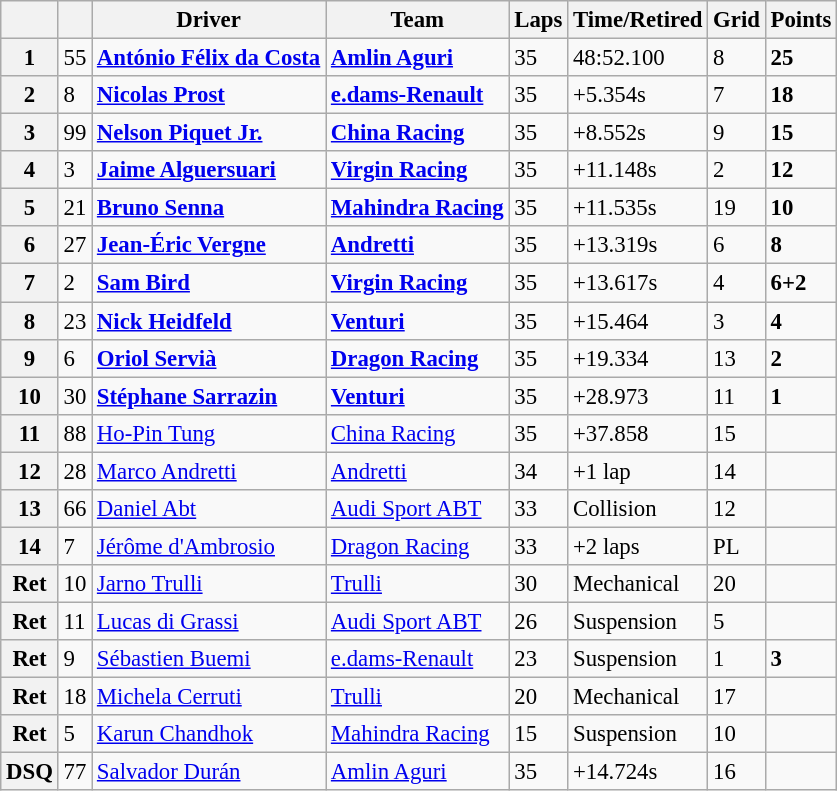<table class="wikitable" style="font-size: 95%">
<tr>
<th></th>
<th></th>
<th>Driver</th>
<th>Team</th>
<th>Laps</th>
<th>Time/Retired</th>
<th>Grid</th>
<th>Points</th>
</tr>
<tr>
<th>1</th>
<td>55</td>
<td> <strong><a href='#'>António Félix da Costa</a></strong></td>
<td><strong><a href='#'>Amlin Aguri</a></strong></td>
<td>35</td>
<td>48:52.100</td>
<td>8</td>
<td><strong>25</strong></td>
</tr>
<tr>
<th>2</th>
<td>8</td>
<td> <strong><a href='#'>Nicolas Prost</a></strong></td>
<td><strong><a href='#'>e.dams-Renault</a></strong></td>
<td>35</td>
<td>+5.354s</td>
<td>7</td>
<td><strong>18</strong></td>
</tr>
<tr>
<th>3</th>
<td>99</td>
<td> <strong><a href='#'>Nelson Piquet Jr.</a></strong></td>
<td><strong><a href='#'>China Racing</a></strong></td>
<td>35</td>
<td>+8.552s</td>
<td>9</td>
<td><strong>15</strong></td>
</tr>
<tr>
<th>4</th>
<td>3</td>
<td> <strong><a href='#'>Jaime Alguersuari</a></strong></td>
<td><strong><a href='#'>Virgin Racing</a></strong></td>
<td>35</td>
<td>+11.148s</td>
<td>2</td>
<td><strong>12</strong></td>
</tr>
<tr>
<th>5</th>
<td>21</td>
<td> <strong><a href='#'>Bruno Senna</a></strong></td>
<td><strong><a href='#'>Mahindra Racing</a></strong></td>
<td>35</td>
<td>+11.535s</td>
<td>19</td>
<td><strong>10</strong></td>
</tr>
<tr>
<th>6</th>
<td>27</td>
<td> <strong><a href='#'>Jean-Éric Vergne</a></strong></td>
<td><strong><a href='#'>Andretti</a></strong></td>
<td>35</td>
<td>+13.319s</td>
<td>6</td>
<td><strong>8</strong></td>
</tr>
<tr>
<th>7</th>
<td>2</td>
<td> <strong><a href='#'>Sam Bird</a></strong></td>
<td><strong><a href='#'>Virgin Racing</a></strong></td>
<td>35</td>
<td>+13.617s</td>
<td>4</td>
<td><strong>6+2</strong></td>
</tr>
<tr>
<th>8</th>
<td>23</td>
<td> <strong><a href='#'>Nick Heidfeld</a></strong></td>
<td><strong><a href='#'>Venturi</a></strong></td>
<td>35</td>
<td>+15.464</td>
<td>3</td>
<td><strong>4</strong></td>
</tr>
<tr>
<th>9</th>
<td>6</td>
<td> <strong><a href='#'>Oriol Servià</a></strong></td>
<td><strong><a href='#'>Dragon Racing</a></strong></td>
<td>35</td>
<td>+19.334</td>
<td>13</td>
<td><strong>2</strong></td>
</tr>
<tr>
<th>10</th>
<td>30</td>
<td> <strong><a href='#'>Stéphane Sarrazin</a></strong></td>
<td><strong><a href='#'>Venturi</a></strong></td>
<td>35</td>
<td>+28.973</td>
<td>11</td>
<td><strong>1</strong></td>
</tr>
<tr>
<th>11</th>
<td>88</td>
<td> <a href='#'>Ho-Pin Tung</a></td>
<td><a href='#'>China Racing</a></td>
<td>35</td>
<td>+37.858</td>
<td>15</td>
<td></td>
</tr>
<tr>
<th>12</th>
<td>28</td>
<td> <a href='#'>Marco Andretti</a></td>
<td><a href='#'>Andretti</a></td>
<td>34</td>
<td>+1 lap</td>
<td>14</td>
<td></td>
</tr>
<tr>
<th>13</th>
<td>66</td>
<td> <a href='#'>Daniel Abt</a></td>
<td><a href='#'>Audi Sport ABT</a></td>
<td>33</td>
<td>Collision</td>
<td>12</td>
<td></td>
</tr>
<tr>
<th>14</th>
<td>7</td>
<td> <a href='#'>Jérôme d'Ambrosio</a></td>
<td><a href='#'>Dragon Racing</a></td>
<td>33</td>
<td>+2 laps</td>
<td>PL</td>
<td></td>
</tr>
<tr>
<th>Ret</th>
<td>10</td>
<td> <a href='#'>Jarno Trulli</a></td>
<td><a href='#'>Trulli</a></td>
<td>30</td>
<td>Mechanical</td>
<td>20</td>
<td></td>
</tr>
<tr>
<th>Ret</th>
<td>11</td>
<td> <a href='#'>Lucas di Grassi</a></td>
<td><a href='#'>Audi Sport ABT</a></td>
<td>26</td>
<td>Suspension</td>
<td>5</td>
<td></td>
</tr>
<tr>
<th>Ret</th>
<td>9</td>
<td> <a href='#'>Sébastien Buemi</a></td>
<td><a href='#'>e.dams-Renault</a></td>
<td>23</td>
<td>Suspension</td>
<td>1</td>
<td><strong>3</strong></td>
</tr>
<tr>
<th>Ret</th>
<td>18</td>
<td> <a href='#'>Michela Cerruti</a></td>
<td><a href='#'>Trulli</a></td>
<td>20</td>
<td>Mechanical</td>
<td>17</td>
<td></td>
</tr>
<tr>
<th>Ret</th>
<td>5</td>
<td> <a href='#'>Karun Chandhok</a></td>
<td><a href='#'>Mahindra Racing</a></td>
<td>15</td>
<td>Suspension</td>
<td>10</td>
<td></td>
</tr>
<tr>
<th>DSQ</th>
<td>77</td>
<td> <a href='#'>Salvador Durán</a></td>
<td><a href='#'>Amlin Aguri</a></td>
<td>35</td>
<td>+14.724s</td>
<td>16</td>
<td></td>
</tr>
</table>
